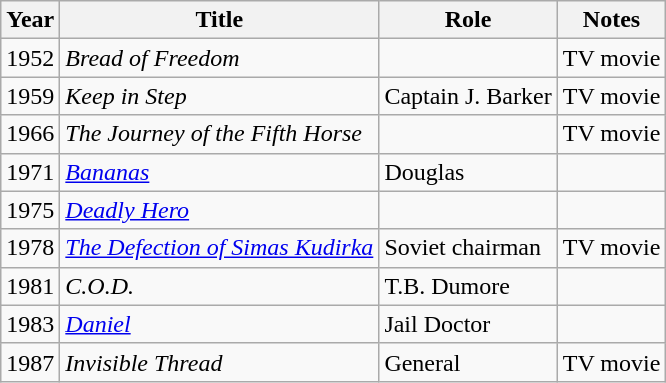<table class="wikitable">
<tr>
<th>Year</th>
<th>Title</th>
<th>Role</th>
<th>Notes</th>
</tr>
<tr>
<td>1952</td>
<td><em>Bread of Freedom</em></td>
<td></td>
<td>TV movie</td>
</tr>
<tr>
<td>1959</td>
<td><em>Keep in Step</em></td>
<td>Captain J. Barker</td>
<td>TV movie</td>
</tr>
<tr>
<td>1966</td>
<td><em>The Journey of the Fifth Horse</em></td>
<td></td>
<td>TV movie</td>
</tr>
<tr>
<td>1971</td>
<td><em><a href='#'>Bananas</a></em></td>
<td>Douglas</td>
<td></td>
</tr>
<tr>
<td>1975</td>
<td><em><a href='#'>Deadly Hero</a></em></td>
<td></td>
<td></td>
</tr>
<tr>
<td>1978</td>
<td><em><a href='#'>The Defection of Simas Kudirka</a></em></td>
<td>Soviet chairman</td>
<td>TV movie</td>
</tr>
<tr>
<td>1981</td>
<td><em>C.O.D.</em></td>
<td>T.B. Dumore</td>
<td></td>
</tr>
<tr>
<td>1983</td>
<td><em><a href='#'>Daniel</a></em></td>
<td>Jail Doctor</td>
<td></td>
</tr>
<tr>
<td>1987</td>
<td><em>Invisible Thread</em></td>
<td>General</td>
<td>TV movie</td>
</tr>
</table>
